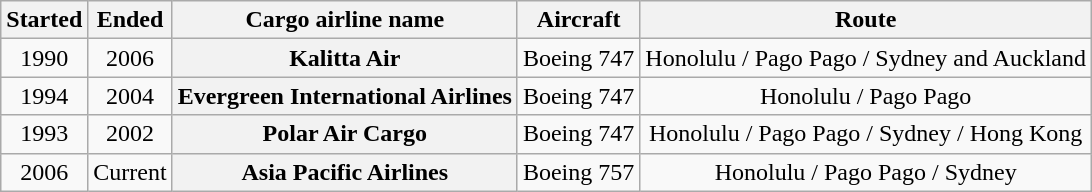<table style="text-align: center;" class="wikitable">
<tr>
<th>Started</th>
<th>Ended</th>
<th>Cargo airline name</th>
<th>Aircraft</th>
<th>Route</th>
</tr>
<tr>
<td>1990</td>
<td>2006</td>
<th>Kalitta Air</th>
<td>Boeing 747</td>
<td>Honolulu / Pago Pago / Sydney and Auckland</td>
</tr>
<tr>
<td>1994</td>
<td>2004</td>
<th>Evergreen International Airlines</th>
<td>Boeing 747</td>
<td>Honolulu / Pago Pago</td>
</tr>
<tr>
<td>1993</td>
<td>2002</td>
<th>Polar Air Cargo</th>
<td>Boeing 747</td>
<td>Honolulu / Pago Pago / Sydney / Hong Kong</td>
</tr>
<tr>
<td>2006</td>
<td>Current</td>
<th>Asia Pacific Airlines</th>
<td>Boeing 757</td>
<td>Honolulu / Pago Pago / Sydney</td>
</tr>
</table>
